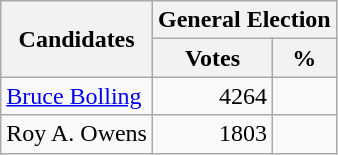<table class=wikitable>
<tr>
<th colspan=1 rowspan=2><strong>Candidates</strong></th>
<th colspan=2><strong>General Election</strong></th>
</tr>
<tr>
<th>Votes</th>
<th>%</th>
</tr>
<tr>
<td><a href='#'>Bruce Bolling</a></td>
<td align="right">4264</td>
<td align="right"></td>
</tr>
<tr>
<td>Roy A. Owens</td>
<td align="right">1803</td>
<td align="right"></td>
</tr>
</table>
